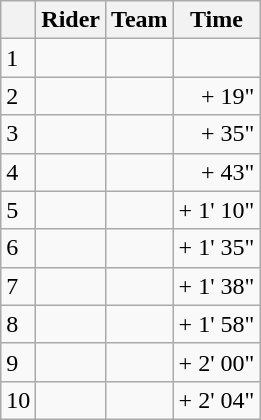<table class="wikitable">
<tr>
<th></th>
<th>Rider</th>
<th>Team</th>
<th>Time</th>
</tr>
<tr>
<td>1</td>
<td> </td>
<td></td>
<td align="right"></td>
</tr>
<tr>
<td>2</td>
<td></td>
<td></td>
<td align="right">+ 19"</td>
</tr>
<tr>
<td>3</td>
<td></td>
<td></td>
<td align="right">+ 35"</td>
</tr>
<tr>
<td>4</td>
<td></td>
<td></td>
<td align="right">+ 43"</td>
</tr>
<tr>
<td>5</td>
<td> </td>
<td></td>
<td align="right">+ 1' 10"</td>
</tr>
<tr>
<td>6</td>
<td></td>
<td></td>
<td align="right">+ 1' 35"</td>
</tr>
<tr>
<td>7</td>
<td></td>
<td></td>
<td align="right">+ 1' 38"</td>
</tr>
<tr>
<td>8</td>
<td></td>
<td></td>
<td align="right">+ 1' 58"</td>
</tr>
<tr>
<td>9</td>
<td></td>
<td></td>
<td align="right">+ 2' 00"</td>
</tr>
<tr>
<td>10</td>
<td></td>
<td></td>
<td align="right">+ 2' 04"</td>
</tr>
</table>
